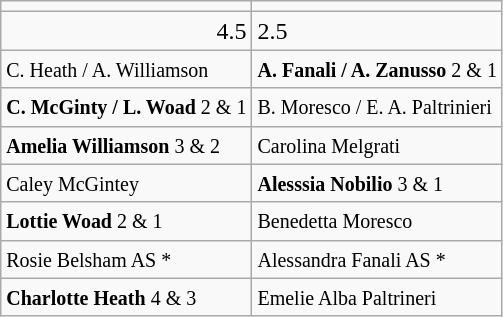<table class="wikitable">
<tr>
<td align=centerwidth="180"></td>
<td align=centerwidth="180"></td>
</tr>
<tr>
<td align="right">4.5</td>
<td>2.5</td>
</tr>
<tr>
<td><small>C. Heath / A. Williamson </small></td>
<td><small><strong>A. Fanali / A. Zanusso</strong> 2 & 1</small></td>
</tr>
<tr>
<td><small><strong>C. McGinty / L. Woad</strong> 2 & 1</small></td>
<td><small>B. Moresco / E. A. Paltrinieri </small></td>
</tr>
<tr>
<td><small><strong>Amelia Williamson</strong> 3 & 2</small></td>
<td><small>Carolina Melgrati</small></td>
</tr>
<tr>
<td><small>Caley McGintey</small></td>
<td><small><strong>Alesssia Nobilio</strong> 3 & 1</small></td>
</tr>
<tr>
<td><small><strong>Lottie Woad</strong> 2 & 1</small></td>
<td><small>Benedetta Moresco</small></td>
</tr>
<tr>
<td><small>Rosie Belsham AS *</small></td>
<td><small>Alessandra Fanali AS *</small></td>
</tr>
<tr>
<td><small><strong>Charlotte Heath</strong> 4 & 3</small></td>
<td><small>Emelie Alba Paltrineri</small></td>
</tr>
</table>
